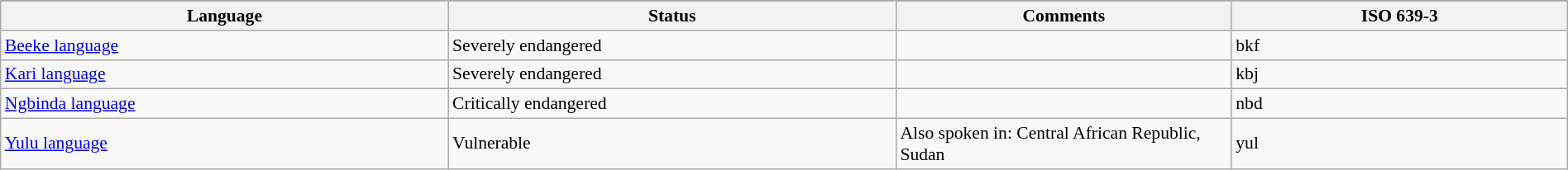<table class="wikitable" style="margin:auto; font-size:90%;">
<tr>
</tr>
<tr>
<th style="width:20%;">Language</th>
<th style="width:20%;">Status</th>
<th style="width:15%;">Comments</th>
<th style="width:15%;">ISO 639-3</th>
</tr>
<tr>
<td><a href='#'>Beeke language</a></td>
<td>Severely endangered</td>
<td> </td>
<td>bkf</td>
</tr>
<tr>
<td><a href='#'>Kari language</a></td>
<td>Severely endangered</td>
<td> </td>
<td>kbj</td>
</tr>
<tr>
<td><a href='#'>Ngbinda language</a></td>
<td>Critically endangered</td>
<td> </td>
<td>nbd</td>
</tr>
<tr>
<td><a href='#'>Yulu language</a></td>
<td>Vulnerable</td>
<td>Also spoken in: Central African Republic, Sudan</td>
<td>yul</td>
</tr>
</table>
